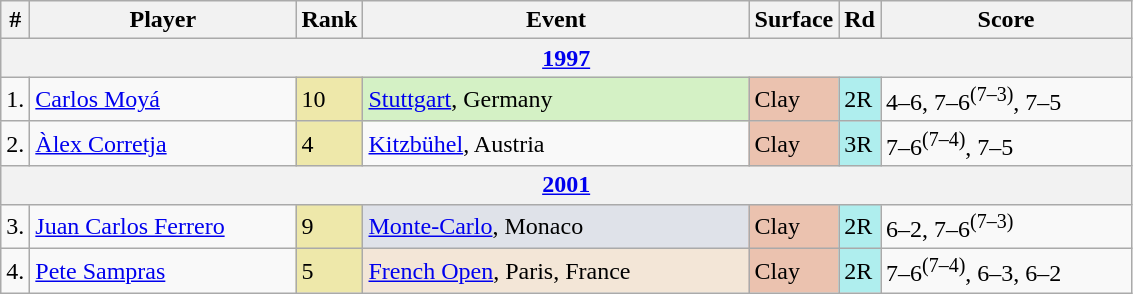<table class="wikitable sortable">
<tr>
<th>#</th>
<th width=170>Player</th>
<th>Rank</th>
<th width=250>Event</th>
<th>Surface</th>
<th>Rd</th>
<th style="width:160px" class="unsortable">Score</th>
</tr>
<tr>
<th colspan=7><a href='#'>1997</a></th>
</tr>
<tr>
<td>1.</td>
<td> <a href='#'>Carlos Moyá</a></td>
<td bgcolor=EEE8AA>10</td>
<td style="background:#d4f1c5;"><a href='#'>Stuttgart</a>, Germany</td>
<td bgcolor=EBC2AF>Clay</td>
<td bgcolor=afeeee>2R</td>
<td>4–6, 7–6<sup>(7–3)</sup>, 7–5</td>
</tr>
<tr>
<td>2.</td>
<td> <a href='#'>Àlex Corretja</a></td>
<td bgcolor=EEE8AA>4</td>
<td><a href='#'>Kitzbühel</a>, Austria</td>
<td bgcolor=EBC2AF>Clay</td>
<td bgcolor=afeeee>3R</td>
<td>7–6<sup>(7–4)</sup>, 7–5</td>
</tr>
<tr>
<th colspan=7><a href='#'>2001</a></th>
</tr>
<tr>
<td>3.</td>
<td> <a href='#'>Juan Carlos Ferrero</a></td>
<td bgcolor=EEE8AA>9</td>
<td bgcolor=dfe2e9><a href='#'>Monte-Carlo</a>, Monaco</td>
<td bgcolor=EBC2AF>Clay</td>
<td bgcolor=afeeee>2R</td>
<td>6–2, 7–6<sup>(7–3)</sup></td>
</tr>
<tr>
<td>4.</td>
<td> <a href='#'>Pete Sampras</a></td>
<td bgcolor=EEE8AA>5</td>
<td bgcolor=f3e6d7><a href='#'>French Open</a>, Paris, France</td>
<td bgcolor=EBC2AF>Clay</td>
<td bgcolor=afeeee>2R</td>
<td>7–6<sup>(7–4)</sup>, 6–3, 6–2</td>
</tr>
</table>
